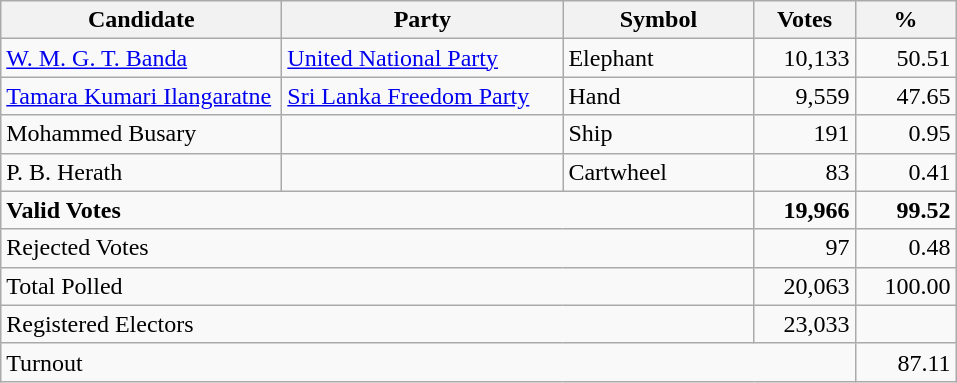<table class="wikitable" border="1" style="text-align:right;">
<tr>
<th align=left width="180">Candidate</th>
<th align=left width="180">Party</th>
<th align=left width="120">Symbol</th>
<th align=left width="60">Votes</th>
<th align=left width="60">%</th>
</tr>
<tr>
<td align=left><a href='#'>W. M. G. T. Banda</a></td>
<td align=left><a href='#'>United National Party</a></td>
<td align=left>Elephant</td>
<td align=right>10,133</td>
<td align=right>50.51</td>
</tr>
<tr>
<td align=left><a href='#'>Tamara Kumari Ilangaratne</a></td>
<td align=left><a href='#'>Sri Lanka Freedom Party</a></td>
<td align=left>Hand</td>
<td align=right>9,559</td>
<td align=right>47.65</td>
</tr>
<tr>
<td align=left>Mohammed Busary</td>
<td align=left></td>
<td align=left>Ship</td>
<td align=right>191</td>
<td align=right>0.95</td>
</tr>
<tr>
<td align=left>P. B. Herath</td>
<td align=left></td>
<td align=left>Cartwheel</td>
<td align=right>83</td>
<td align=right>0.41</td>
</tr>
<tr>
<td align=left colspan=3><strong>Valid Votes</strong></td>
<td align=right><strong>19,966</strong></td>
<td align=right><strong>99.52</strong></td>
</tr>
<tr>
<td align=left colspan=3>Rejected Votes</td>
<td align=right>97</td>
<td align=right>0.48</td>
</tr>
<tr>
<td align=left colspan=3>Total Polled</td>
<td align=right>20,063</td>
<td align=right>100.00</td>
</tr>
<tr>
<td align=left colspan=3>Registered Electors</td>
<td align=right>23,033</td>
<td></td>
</tr>
<tr>
<td align=left colspan=4>Turnout</td>
<td align=right>87.11</td>
</tr>
</table>
